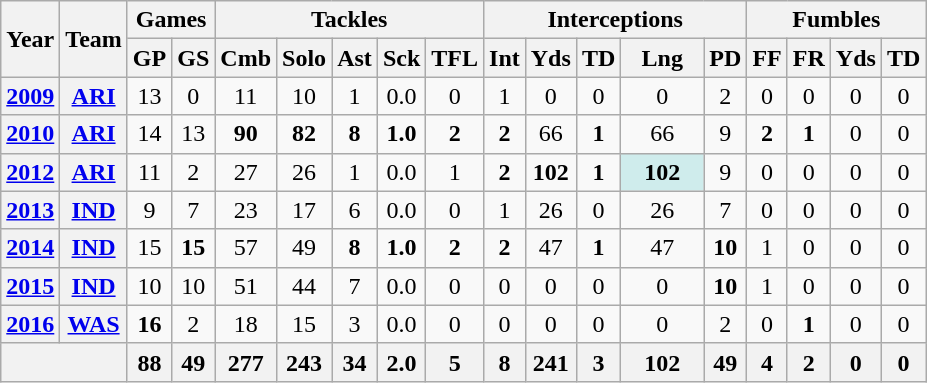<table class="wikitable" style="text-align:center">
<tr>
<th rowspan="2">Year</th>
<th rowspan="2">Team</th>
<th colspan="2">Games</th>
<th colspan="5">Tackles</th>
<th colspan="5">Interceptions</th>
<th colspan="4">Fumbles</th>
</tr>
<tr>
<th>GP</th>
<th>GS</th>
<th>Cmb</th>
<th>Solo</th>
<th>Ast</th>
<th>Sck</th>
<th>TFL</th>
<th>Int</th>
<th>Yds</th>
<th>TD</th>
<th>Lng</th>
<th>PD</th>
<th>FF</th>
<th>FR</th>
<th>Yds</th>
<th>TD</th>
</tr>
<tr>
<th><a href='#'>2009</a></th>
<th><a href='#'>ARI</a></th>
<td>13</td>
<td>0</td>
<td>11</td>
<td>10</td>
<td>1</td>
<td>0.0</td>
<td>0</td>
<td>1</td>
<td>0</td>
<td>0</td>
<td>0</td>
<td>2</td>
<td>0</td>
<td>0</td>
<td>0</td>
<td>0</td>
</tr>
<tr>
<th><a href='#'>2010</a></th>
<th><a href='#'>ARI</a></th>
<td>14</td>
<td>13</td>
<td><strong>90</strong></td>
<td><strong>82</strong></td>
<td><strong>8</strong></td>
<td><strong>1.0</strong></td>
<td><strong>2</strong></td>
<td><strong>2</strong></td>
<td>66</td>
<td><strong>1</strong></td>
<td>66</td>
<td>9</td>
<td><strong>2</strong></td>
<td><strong>1</strong></td>
<td>0</td>
<td>0</td>
</tr>
<tr>
<th><a href='#'>2012</a></th>
<th><a href='#'>ARI</a></th>
<td>11</td>
<td>2</td>
<td>27</td>
<td>26</td>
<td>1</td>
<td>0.0</td>
<td>1</td>
<td><strong>2</strong></td>
<td><strong>102</strong></td>
<td><strong>1</strong></td>
<td style="background:#cfecec; width:3em;"><strong>102</strong></td>
<td>9</td>
<td>0</td>
<td>0</td>
<td>0</td>
<td>0</td>
</tr>
<tr>
<th><a href='#'>2013</a></th>
<th><a href='#'>IND</a></th>
<td>9</td>
<td>7</td>
<td>23</td>
<td>17</td>
<td>6</td>
<td>0.0</td>
<td>0</td>
<td>1</td>
<td>26</td>
<td>0</td>
<td>26</td>
<td>7</td>
<td>0</td>
<td>0</td>
<td>0</td>
<td>0</td>
</tr>
<tr>
<th><a href='#'>2014</a></th>
<th><a href='#'>IND</a></th>
<td>15</td>
<td><strong>15</strong></td>
<td>57</td>
<td>49</td>
<td><strong>8</strong></td>
<td><strong>1.0</strong></td>
<td><strong>2</strong></td>
<td><strong>2</strong></td>
<td>47</td>
<td><strong>1</strong></td>
<td>47</td>
<td><strong>10</strong></td>
<td>1</td>
<td>0</td>
<td>0</td>
<td>0</td>
</tr>
<tr>
<th><a href='#'>2015</a></th>
<th><a href='#'>IND</a></th>
<td>10</td>
<td>10</td>
<td>51</td>
<td>44</td>
<td>7</td>
<td>0.0</td>
<td>0</td>
<td>0</td>
<td>0</td>
<td>0</td>
<td>0</td>
<td><strong>10</strong></td>
<td>1</td>
<td>0</td>
<td>0</td>
<td>0</td>
</tr>
<tr>
<th><a href='#'>2016</a></th>
<th><a href='#'>WAS</a></th>
<td><strong>16</strong></td>
<td>2</td>
<td>18</td>
<td>15</td>
<td>3</td>
<td>0.0</td>
<td>0</td>
<td>0</td>
<td>0</td>
<td>0</td>
<td>0</td>
<td>2</td>
<td>0</td>
<td><strong>1</strong></td>
<td>0</td>
<td>0</td>
</tr>
<tr>
<th colspan="2"></th>
<th>88</th>
<th>49</th>
<th>277</th>
<th>243</th>
<th>34</th>
<th>2.0</th>
<th>5</th>
<th>8</th>
<th>241</th>
<th>3</th>
<th>102</th>
<th>49</th>
<th>4</th>
<th>2</th>
<th>0</th>
<th>0</th>
</tr>
</table>
